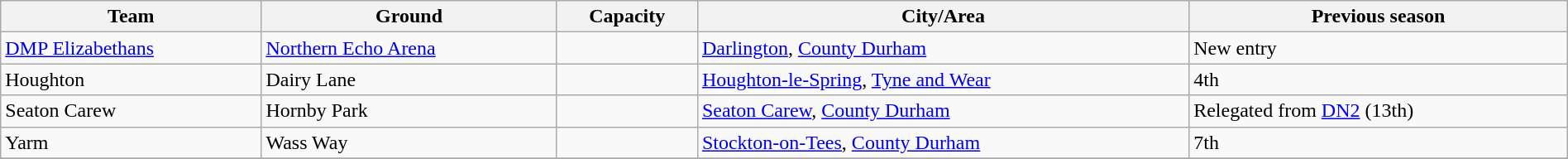<table class="wikitable sortable" width=100%>
<tr>
<th>Team</th>
<th>Ground</th>
<th>Capacity</th>
<th>City/Area</th>
<th>Previous season</th>
</tr>
<tr>
<td><a href='#'>DMP Elizabethans</a></td>
<td><a href='#'>Northern Echo Arena</a></td>
<td></td>
<td><a href='#'>Darlington</a>, <a href='#'>County Durham</a></td>
<td>New entry</td>
</tr>
<tr>
<td>Houghton</td>
<td>Dairy Lane</td>
<td></td>
<td><a href='#'>Houghton-le-Spring</a>, <a href='#'>Tyne and Wear</a></td>
<td>4th</td>
</tr>
<tr>
<td>Seaton Carew</td>
<td>Hornby Park</td>
<td></td>
<td><a href='#'>Seaton Carew</a>, <a href='#'>County Durham</a></td>
<td>Relegated from <a href='#'>DN2</a> (13th)</td>
</tr>
<tr>
<td>Yarm</td>
<td>Wass Way</td>
<td></td>
<td><a href='#'>Stockton-on-Tees</a>, <a href='#'>County Durham</a></td>
<td>7th</td>
</tr>
<tr>
</tr>
</table>
